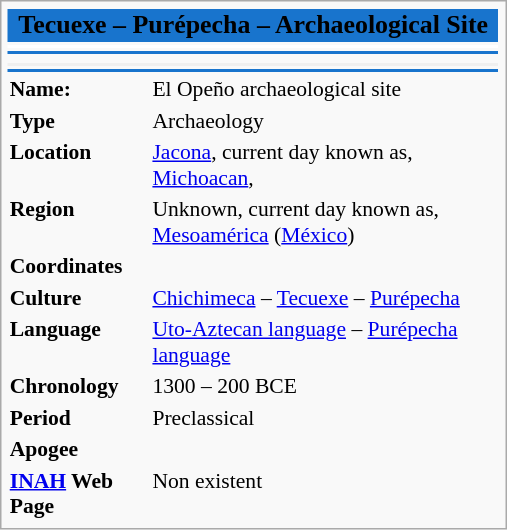<table class="infobox" style="font-size:90%; text-align:left; width:23.5em">
<tr>
<td colspan="3" bgcolor=#1874CD style="text-align: center; font-size: larger;"><span><strong>Tecuexe – Purépecha – Archaeological Site</strong></span></td>
</tr>
<tr style="vertical-align: top; text-align: center;">
<td colspan=3 bgcolor="#FFFFFF" align="center"></td>
</tr>
<tr>
<td colspan="2" bgcolor=#1874CD></td>
</tr>
<tr>
<td colspan=2></td>
</tr>
<tr>
<td style="background:#efefef;"align="center" colspan="2"></td>
</tr>
<tr>
<td colspan="2" bgcolor=#1874CD></td>
</tr>
<tr>
<td><strong>Name:</strong></td>
<td><span> El Opeño archaeological site</span></td>
</tr>
<tr>
<td><strong>Type</strong></td>
<td>Archaeology</td>
</tr>
<tr>
<td><strong>Location</strong></td>
<td><a href='#'>Jacona</a>, current day known as, <a href='#'>Michoacan</a>,<br></td>
</tr>
<tr>
<td><strong>Region</strong></td>
<td>Unknown, current day known as, <a href='#'>Mesoamérica</a> (<a href='#'>México</a>)</td>
</tr>
<tr>
<td><strong>Coordinates</strong></td>
<td></td>
</tr>
<tr>
<td><strong>Culture</strong></td>
<td><a href='#'>Chichimeca</a> – <a href='#'>Tecuexe</a> – <a href='#'>Purépecha</a></td>
</tr>
<tr>
<td><strong>Language</strong></td>
<td><a href='#'>Uto-Aztecan language</a> – <a href='#'>Purépecha language</a></td>
</tr>
<tr>
<td><strong>Chronology</strong></td>
<td>1300 – 200 BCE</td>
</tr>
<tr>
<td><strong>Period</strong></td>
<td>Preclassical</td>
</tr>
<tr>
<td><strong>Apogee</strong></td>
<td></td>
</tr>
<tr>
<td><strong><a href='#'>INAH</a> Web Page</strong></td>
<td>Non existent</td>
</tr>
</table>
